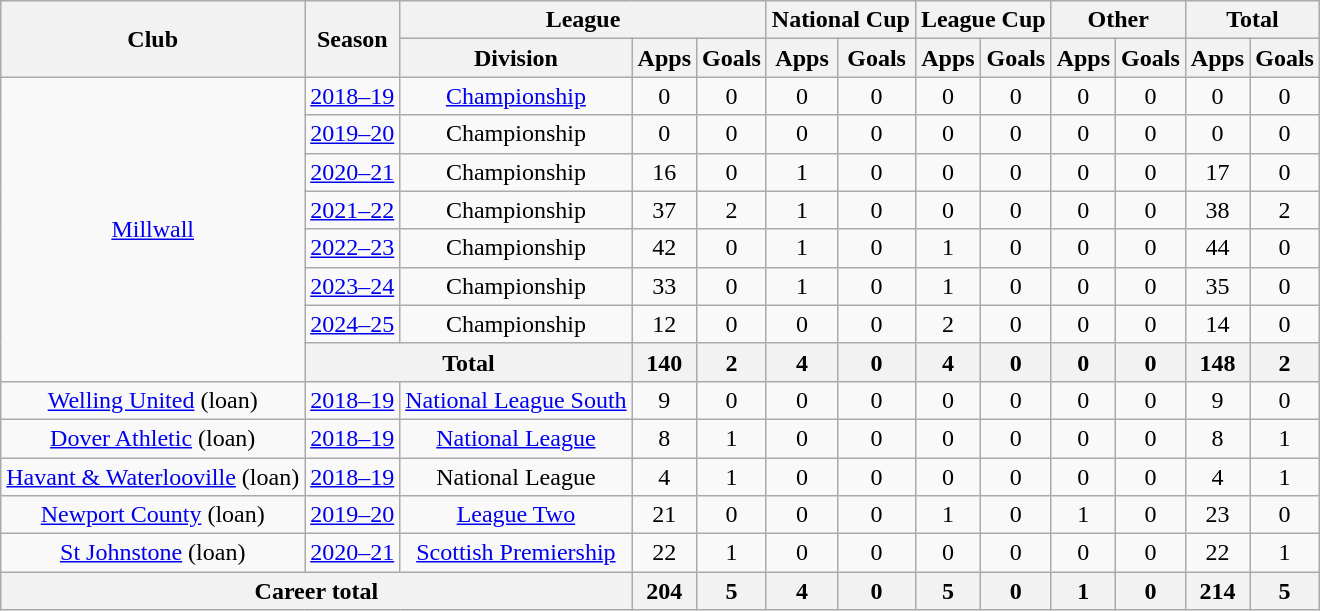<table class="wikitable" style="text-align: center">
<tr>
<th rowspan="2">Club</th>
<th rowspan="2">Season</th>
<th colspan="3">League</th>
<th colspan="2">National Cup</th>
<th colspan="2">League Cup</th>
<th colspan="2">Other</th>
<th colspan="2">Total</th>
</tr>
<tr>
<th>Division</th>
<th>Apps</th>
<th>Goals</th>
<th>Apps</th>
<th>Goals</th>
<th>Apps</th>
<th>Goals</th>
<th>Apps</th>
<th>Goals</th>
<th>Apps</th>
<th>Goals</th>
</tr>
<tr>
<td rowspan="8"><a href='#'>Millwall</a></td>
<td><a href='#'>2018–19</a></td>
<td><a href='#'>Championship</a></td>
<td>0</td>
<td>0</td>
<td>0</td>
<td>0</td>
<td>0</td>
<td>0</td>
<td>0</td>
<td>0</td>
<td>0</td>
<td>0</td>
</tr>
<tr>
<td><a href='#'>2019–20</a></td>
<td>Championship</td>
<td>0</td>
<td>0</td>
<td>0</td>
<td>0</td>
<td>0</td>
<td>0</td>
<td>0</td>
<td>0</td>
<td>0</td>
<td>0</td>
</tr>
<tr>
<td><a href='#'>2020–21</a></td>
<td>Championship</td>
<td>16</td>
<td>0</td>
<td>1</td>
<td>0</td>
<td>0</td>
<td>0</td>
<td>0</td>
<td>0</td>
<td>17</td>
<td>0</td>
</tr>
<tr>
<td><a href='#'>2021–22</a></td>
<td>Championship</td>
<td>37</td>
<td>2</td>
<td>1</td>
<td>0</td>
<td>0</td>
<td>0</td>
<td>0</td>
<td>0</td>
<td>38</td>
<td>2</td>
</tr>
<tr>
<td><a href='#'>2022–23</a></td>
<td>Championship</td>
<td>42</td>
<td>0</td>
<td>1</td>
<td>0</td>
<td>1</td>
<td>0</td>
<td>0</td>
<td>0</td>
<td>44</td>
<td>0</td>
</tr>
<tr>
<td><a href='#'>2023–24</a></td>
<td>Championship</td>
<td>33</td>
<td>0</td>
<td>1</td>
<td>0</td>
<td>1</td>
<td>0</td>
<td>0</td>
<td>0</td>
<td>35</td>
<td>0</td>
</tr>
<tr>
<td><a href='#'>2024–25</a></td>
<td>Championship</td>
<td>12</td>
<td>0</td>
<td>0</td>
<td>0</td>
<td>2</td>
<td>0</td>
<td>0</td>
<td>0</td>
<td>14</td>
<td>0</td>
</tr>
<tr>
<th colspan="2">Total</th>
<th>140</th>
<th>2</th>
<th>4</th>
<th>0</th>
<th>4</th>
<th>0</th>
<th>0</th>
<th>0</th>
<th>148</th>
<th>2</th>
</tr>
<tr>
<td><a href='#'>Welling United</a> (loan)</td>
<td><a href='#'>2018–19</a></td>
<td><a href='#'>National League South</a></td>
<td>9</td>
<td>0</td>
<td>0</td>
<td>0</td>
<td>0</td>
<td>0</td>
<td>0</td>
<td>0</td>
<td>9</td>
<td>0</td>
</tr>
<tr>
<td><a href='#'>Dover Athletic</a> (loan)</td>
<td><a href='#'>2018–19</a></td>
<td><a href='#'>National League</a></td>
<td>8</td>
<td>1</td>
<td>0</td>
<td>0</td>
<td>0</td>
<td>0</td>
<td>0</td>
<td>0</td>
<td>8</td>
<td>1</td>
</tr>
<tr>
<td><a href='#'>Havant & Waterlooville</a> (loan)</td>
<td><a href='#'>2018–19</a></td>
<td>National League</td>
<td>4</td>
<td>1</td>
<td>0</td>
<td>0</td>
<td>0</td>
<td>0</td>
<td>0</td>
<td>0</td>
<td>4</td>
<td>1</td>
</tr>
<tr>
<td><a href='#'>Newport County</a> (loan)</td>
<td><a href='#'>2019–20</a></td>
<td><a href='#'>League Two</a></td>
<td>21</td>
<td>0</td>
<td>0</td>
<td>0</td>
<td>1</td>
<td>0</td>
<td>1</td>
<td>0</td>
<td>23</td>
<td>0</td>
</tr>
<tr>
<td><a href='#'>St Johnstone</a> (loan)</td>
<td><a href='#'>2020–21</a></td>
<td><a href='#'>Scottish Premiership</a></td>
<td>22</td>
<td>1</td>
<td>0</td>
<td>0</td>
<td>0</td>
<td>0</td>
<td>0</td>
<td>0</td>
<td>22</td>
<td>1</td>
</tr>
<tr>
<th colspan="3">Career total</th>
<th>204</th>
<th>5</th>
<th>4</th>
<th>0</th>
<th>5</th>
<th>0</th>
<th>1</th>
<th>0</th>
<th>214</th>
<th>5</th>
</tr>
</table>
